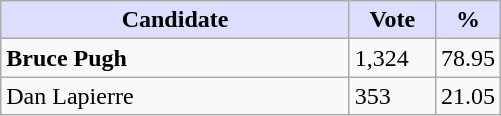<table class="wikitable">
<tr>
<th style="background:#ddf; width:225px;">Candidate</th>
<th style="background:#ddf; width:50px;">Vote</th>
<th style="background:#ddf; width:30px;">%</th>
</tr>
<tr>
<td><strong>Bruce Pugh</strong></td>
<td>1,324</td>
<td>78.95</td>
</tr>
<tr>
<td>Dan Lapierre</td>
<td>353</td>
<td>21.05</td>
</tr>
</table>
